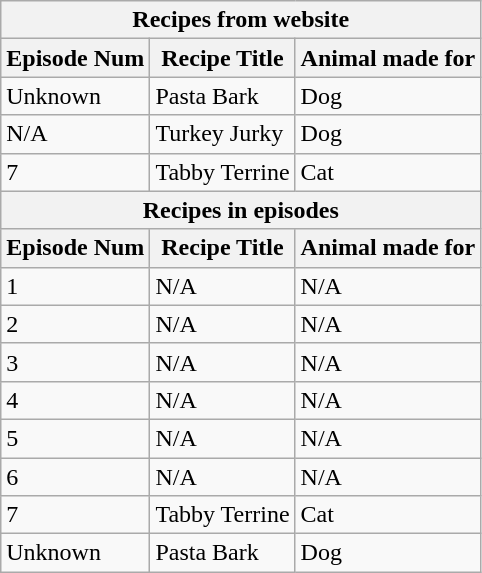<table class="wikitable">
<tr>
<th colspan="3">Recipes from website</th>
</tr>
<tr>
<th>Episode Num</th>
<th>Recipe Title</th>
<th>Animal made for</th>
</tr>
<tr>
<td>Unknown</td>
<td>Pasta Bark</td>
<td>Dog</td>
</tr>
<tr>
<td>N/A</td>
<td>Turkey Jurky</td>
<td>Dog</td>
</tr>
<tr>
<td>7</td>
<td>Tabby Terrine</td>
<td>Cat</td>
</tr>
<tr>
<th colspan="3">Recipes in episodes</th>
</tr>
<tr>
<th>Episode Num</th>
<th>Recipe Title</th>
<th>Animal made for</th>
</tr>
<tr>
<td>1</td>
<td>N/A</td>
<td>N/A</td>
</tr>
<tr>
<td>2</td>
<td>N/A</td>
<td>N/A</td>
</tr>
<tr>
<td>3</td>
<td>N/A</td>
<td>N/A</td>
</tr>
<tr>
<td>4</td>
<td>N/A</td>
<td>N/A</td>
</tr>
<tr>
<td>5</td>
<td>N/A</td>
<td>N/A</td>
</tr>
<tr>
<td>6</td>
<td>N/A</td>
<td>N/A</td>
</tr>
<tr>
<td>7</td>
<td>Tabby Terrine</td>
<td>Cat</td>
</tr>
<tr>
<td>Unknown</td>
<td>Pasta Bark</td>
<td>Dog</td>
</tr>
</table>
